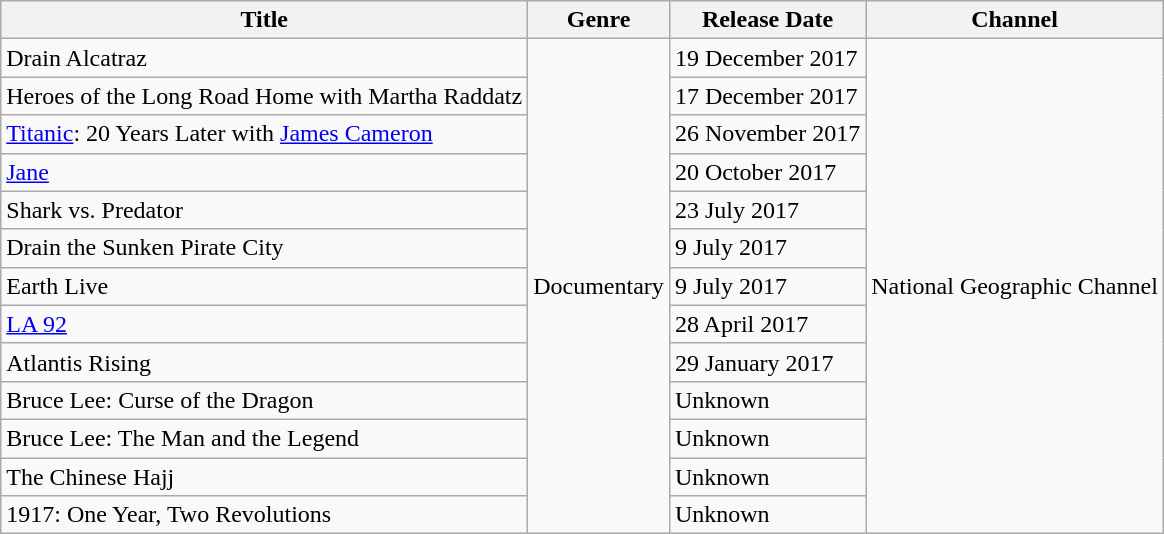<table class="wikitable sortable">
<tr>
<th>Title</th>
<th>Genre</th>
<th>Release Date</th>
<th>Channel</th>
</tr>
<tr>
<td>Drain Alcatraz</td>
<td rowspan="13">Documentary</td>
<td>19 December 2017</td>
<td rowspan="13">National Geographic Channel</td>
</tr>
<tr>
<td>Heroes of the Long Road Home with Martha Raddatz</td>
<td>17 December 2017</td>
</tr>
<tr>
<td><a href='#'>Titanic</a>: 20 Years Later with <a href='#'>James Cameron</a></td>
<td>26 November 2017</td>
</tr>
<tr>
<td><a href='#'>Jane</a></td>
<td>20 October 2017</td>
</tr>
<tr>
<td>Shark vs. Predator</td>
<td>23 July 2017</td>
</tr>
<tr>
<td>Drain the Sunken Pirate City</td>
<td>9 July 2017</td>
</tr>
<tr>
<td>Earth Live</td>
<td>9 July 2017</td>
</tr>
<tr>
<td><a href='#'>LA 92</a></td>
<td>28 April 2017</td>
</tr>
<tr>
<td>Atlantis Rising</td>
<td>29 January 2017</td>
</tr>
<tr>
<td>Bruce Lee: Curse of the Dragon</td>
<td>Unknown</td>
</tr>
<tr>
<td>Bruce Lee: The Man and the Legend</td>
<td>Unknown</td>
</tr>
<tr>
<td>The Chinese Hajj</td>
<td>Unknown</td>
</tr>
<tr>
<td>1917: One Year, Two Revolutions</td>
<td>Unknown</td>
</tr>
</table>
